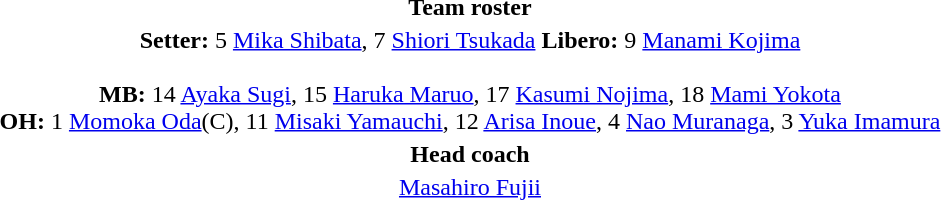<table style="text-align: center; margin-top: 2em; margin-left: auto; margin-right: auto">
<tr>
<td><strong>Team roster</strong></td>
</tr>
<tr>
<td><strong>Setter:</strong> 5 <a href='#'>Mika Shibata</a>, 7 <a href='#'>Shiori Tsukada</a> <strong>Libero:</strong> 9 <a href='#'>Manami Kojima</a><br><br><strong>MB:</strong> 14 <a href='#'>Ayaka Sugi</a>, 15 <a href='#'>Haruka Maruo</a>, 17 <a href='#'>Kasumi Nojima</a>, 18 <a href='#'>Mami Yokota</a><br>
<strong>OH:</strong> 1 <a href='#'>Momoka Oda</a>(C), 11 <a href='#'>Misaki Yamauchi</a>, 12 <a href='#'>Arisa Inoue</a>, 4 <a href='#'>Nao Muranaga</a>, 3 <a href='#'>Yuka Imamura</a></td>
</tr>
<tr>
<td><strong>Head coach</strong></td>
</tr>
<tr>
<td><a href='#'>Masahiro Fujii</a></td>
</tr>
</table>
